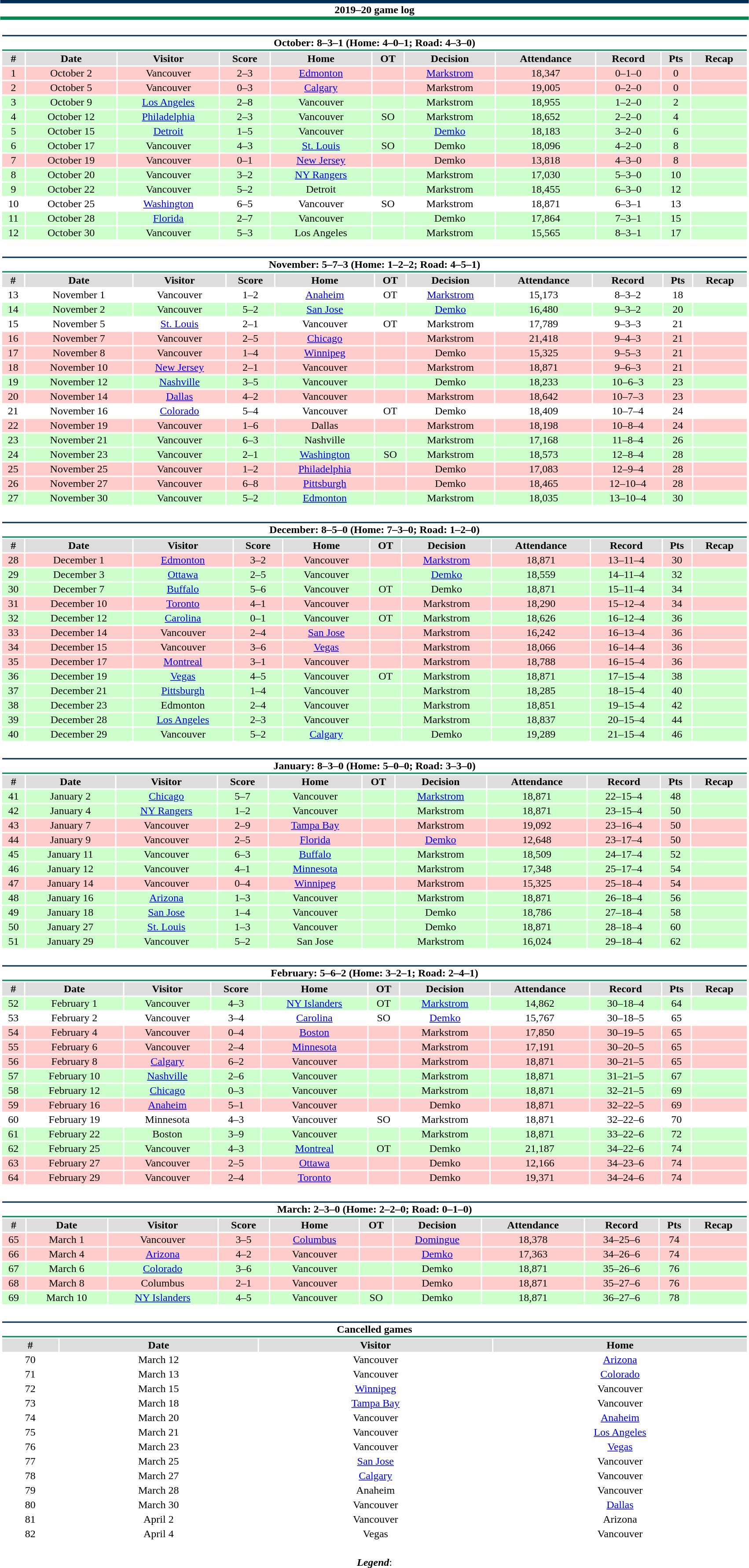<table class="toccolours" style="width:90%; clear:both; margin:1.5em auto; text-align:center;">
<tr>
<th colspan="11" style="background:#FFFFFF; border-top:#002D55 5px solid; border-bottom:#008852 5px solid;">2019–20 game log</th>
</tr>
<tr>
<td colspan="11"><br><table class="toccolours collapsible collapsed" style="width:100%;">
<tr>
<th colspan="11" style="background:#FFFFFF; border-top:#002D55 2px solid; border-bottom:#008852 2px solid;">October: 8–3–1 (Home: 4–0–1; Road: 4–3–0)</th>
</tr>
<tr style="background:#ddd;">
<th>#</th>
<th>Date</th>
<th>Visitor</th>
<th>Score</th>
<th>Home</th>
<th>OT</th>
<th>Decision</th>
<th>Attendance</th>
<th>Record</th>
<th>Pts</th>
<th>Recap</th>
</tr>
<tr style="background:#fcc;">
<td>1</td>
<td>October 2</td>
<td>Vancouver</td>
<td>2–3</td>
<td><a href='#'>Edmonton</a></td>
<td></td>
<td><a href='#'>Markstrom</a></td>
<td>18,347</td>
<td>0–1–0</td>
<td>0</td>
<td></td>
</tr>
<tr style="background:#fcc;">
<td>2</td>
<td>October 5</td>
<td>Vancouver</td>
<td>0–3</td>
<td><a href='#'>Calgary</a></td>
<td></td>
<td>Markstrom</td>
<td>19,005</td>
<td>0–2–0</td>
<td>0</td>
<td></td>
</tr>
<tr style="background:#cfc;">
<td>3</td>
<td>October 9</td>
<td><a href='#'>Los Angeles</a></td>
<td>2–8</td>
<td>Vancouver</td>
<td></td>
<td>Markstrom</td>
<td>18,955</td>
<td>1–2–0</td>
<td>2</td>
<td></td>
</tr>
<tr style="background:#cfc;">
<td>4</td>
<td>October 12</td>
<td><a href='#'>Philadelphia</a></td>
<td>2–3</td>
<td>Vancouver</td>
<td>SO</td>
<td>Markstrom</td>
<td>18,652</td>
<td>2–2–0</td>
<td>4</td>
<td></td>
</tr>
<tr style="background:#cfc;">
<td>5</td>
<td>October 15</td>
<td><a href='#'>Detroit</a></td>
<td>1–5</td>
<td>Vancouver</td>
<td></td>
<td><a href='#'>Demko</a></td>
<td>18,183</td>
<td>3–2–0</td>
<td>6</td>
<td></td>
</tr>
<tr style="background:#cfc;">
<td>6</td>
<td>October 17</td>
<td>Vancouver</td>
<td>4–3</td>
<td><a href='#'>St. Louis</a></td>
<td>SO</td>
<td>Demko</td>
<td>18,096</td>
<td>4–2–0</td>
<td>8</td>
<td></td>
</tr>
<tr style="background:#fcc;">
<td>7</td>
<td>October 19</td>
<td>Vancouver</td>
<td>0–1</td>
<td><a href='#'>New Jersey</a></td>
<td></td>
<td>Demko</td>
<td>13,818</td>
<td>4–3–0</td>
<td>8</td>
<td></td>
</tr>
<tr style="background:#cfc;">
<td>8</td>
<td>October 20</td>
<td>Vancouver</td>
<td>3–2</td>
<td><a href='#'>NY Rangers</a></td>
<td></td>
<td>Markstrom</td>
<td>17,030</td>
<td>5–3–0</td>
<td>10</td>
<td></td>
</tr>
<tr style="background:#cfc;">
<td>9</td>
<td>October 22</td>
<td>Vancouver</td>
<td>5–2</td>
<td>Detroit</td>
<td></td>
<td>Markstrom</td>
<td>18,455</td>
<td>6–3–0</td>
<td>12</td>
<td></td>
</tr>
<tr style="background:#fff;">
<td>10</td>
<td>October 25</td>
<td><a href='#'>Washington</a></td>
<td>6–5</td>
<td>Vancouver</td>
<td>SO</td>
<td>Markstrom</td>
<td>18,871</td>
<td>6–3–1</td>
<td>13</td>
<td></td>
</tr>
<tr style="background:#cfc;">
<td>11</td>
<td>October 28</td>
<td><a href='#'>Florida</a></td>
<td>2–7</td>
<td>Vancouver</td>
<td></td>
<td>Demko</td>
<td>17,864</td>
<td>7–3–1</td>
<td>15</td>
<td></td>
</tr>
<tr style="background:#cfc;">
<td>12</td>
<td>October 30</td>
<td>Vancouver</td>
<td>5–3</td>
<td>Los Angeles</td>
<td></td>
<td>Markstrom</td>
<td>15,565</td>
<td>8–3–1</td>
<td>17</td>
<td></td>
</tr>
</table>
</td>
</tr>
<tr>
<td colspan="11"><br><table class="toccolours collapsible collapsed" style="width:100%;">
<tr>
<th colspan="11" style="background:#FFFFFF; border-top:#002D55 2px solid; border-bottom:#008852 2px solid;">November: 5–7–3 (Home: 1–2–2; Road: 4–5–1)</th>
</tr>
<tr style="background:#ddd;">
<th>#</th>
<th>Date</th>
<th>Visitor</th>
<th>Score</th>
<th>Home</th>
<th>OT</th>
<th>Decision</th>
<th>Attendance</th>
<th>Record</th>
<th>Pts</th>
<th>Recap</th>
</tr>
<tr style="background:#fff;">
<td>13</td>
<td>November 1</td>
<td>Vancouver</td>
<td>1–2</td>
<td><a href='#'>Anaheim</a></td>
<td>OT</td>
<td><a href='#'>Markstrom</a></td>
<td>15,173</td>
<td>8–3–2</td>
<td>18</td>
<td></td>
</tr>
<tr style="background:#cfc;">
<td>14</td>
<td>November 2</td>
<td>Vancouver</td>
<td>5–2</td>
<td><a href='#'>San Jose</a></td>
<td></td>
<td><a href='#'>Demko</a></td>
<td>16,480</td>
<td>9–3–2</td>
<td>20</td>
<td></td>
</tr>
<tr style="background:#fff;">
<td>15</td>
<td>November 5</td>
<td><a href='#'>St. Louis</a></td>
<td>2–1</td>
<td>Vancouver</td>
<td>OT</td>
<td>Markstrom</td>
<td>17,789</td>
<td>9–3–3</td>
<td>21</td>
<td></td>
</tr>
<tr style="background:#fcc;">
<td>16</td>
<td>November 7</td>
<td>Vancouver</td>
<td>2–5</td>
<td><a href='#'>Chicago</a></td>
<td></td>
<td>Markstrom</td>
<td>21,418</td>
<td>9–4–3</td>
<td>21</td>
<td></td>
</tr>
<tr style="background:#fcc;">
<td>17</td>
<td>November 8</td>
<td>Vancouver</td>
<td>1–4</td>
<td><a href='#'>Winnipeg</a></td>
<td></td>
<td>Demko</td>
<td>15,325</td>
<td>9–5–3</td>
<td>21</td>
<td></td>
</tr>
<tr style="background:#fcc;">
<td>18</td>
<td>November 10</td>
<td><a href='#'>New Jersey</a></td>
<td>2–1</td>
<td>Vancouver</td>
<td></td>
<td>Markstrom</td>
<td>18,871</td>
<td>9–6–3</td>
<td>21</td>
<td></td>
</tr>
<tr style="background:#cfc;">
<td>19</td>
<td>November 12</td>
<td><a href='#'>Nashville</a></td>
<td>3–5</td>
<td>Vancouver</td>
<td></td>
<td>Demko</td>
<td>18,233</td>
<td>10–6–3</td>
<td>23</td>
<td></td>
</tr>
<tr style="background:#fcc;">
<td>20</td>
<td>November 14</td>
<td><a href='#'>Dallas</a></td>
<td>4–2</td>
<td>Vancouver</td>
<td></td>
<td>Markstrom</td>
<td>18,642</td>
<td>10–7–3</td>
<td>23</td>
<td></td>
</tr>
<tr style="background:#fff;">
<td>21</td>
<td>November 16</td>
<td><a href='#'>Colorado</a></td>
<td>5–4</td>
<td>Vancouver</td>
<td>OT</td>
<td>Demko</td>
<td>18,409</td>
<td>10–7–4</td>
<td>24</td>
<td></td>
</tr>
<tr style="background:#fcc;">
<td>22</td>
<td>November 19</td>
<td>Vancouver</td>
<td>1–6</td>
<td>Dallas</td>
<td></td>
<td>Markstrom</td>
<td>18,198</td>
<td>10–8–4</td>
<td>24</td>
<td></td>
</tr>
<tr style="background:#cfc;">
<td>23</td>
<td>November 21</td>
<td>Vancouver</td>
<td>6–3</td>
<td>Nashville</td>
<td></td>
<td>Markstrom</td>
<td>17,168</td>
<td>11–8–4</td>
<td>26</td>
<td></td>
</tr>
<tr style="background:#cfc;">
<td>24</td>
<td>November 23</td>
<td>Vancouver</td>
<td>2–1</td>
<td><a href='#'>Washington</a></td>
<td>SO</td>
<td>Markstrom</td>
<td>18,573</td>
<td>12–8–4</td>
<td>28</td>
<td></td>
</tr>
<tr style="background:#fcc;">
<td>25</td>
<td>November 25</td>
<td>Vancouver</td>
<td>1–2</td>
<td><a href='#'>Philadelphia</a></td>
<td></td>
<td>Demko</td>
<td>17,083</td>
<td>12–9–4</td>
<td>28</td>
<td></td>
</tr>
<tr style="background:#fcc;">
<td>26</td>
<td>November 27</td>
<td>Vancouver</td>
<td>6–8</td>
<td><a href='#'>Pittsburgh</a></td>
<td></td>
<td>Demko</td>
<td>18,465</td>
<td>12–10–4</td>
<td>28</td>
<td></td>
</tr>
<tr style="background:#cfc;">
<td>27</td>
<td>November 30</td>
<td>Vancouver</td>
<td>5–2</td>
<td><a href='#'>Edmonton</a></td>
<td></td>
<td>Markstrom</td>
<td>18,035</td>
<td>13–10–4</td>
<td>30</td>
<td></td>
</tr>
</table>
</td>
</tr>
<tr>
<td colspan="11"><br><table class="toccolours collapsible collapsed" style="width:100%;">
<tr>
<th colspan="11" style="background:#FFFFFF; border-top:#002D55 2px solid; border-bottom:#008852 2px solid;">December: 8–5–0 (Home: 7–3–0; Road: 1–2–0)</th>
</tr>
<tr style="background:#ddd;">
<th>#</th>
<th>Date</th>
<th>Visitor</th>
<th>Score</th>
<th>Home</th>
<th>OT</th>
<th>Decision</th>
<th>Attendance</th>
<th>Record</th>
<th>Pts</th>
<th>Recap</th>
</tr>
<tr style="background:#fcc;">
<td>28</td>
<td>December 1</td>
<td><a href='#'>Edmonton</a></td>
<td>3–2</td>
<td>Vancouver</td>
<td></td>
<td><a href='#'>Markstrom</a></td>
<td>18,871</td>
<td>13–11–4</td>
<td>30</td>
<td></td>
</tr>
<tr style="background:#cfc;">
<td>29</td>
<td>December 3</td>
<td><a href='#'>Ottawa</a></td>
<td>2–5</td>
<td>Vancouver</td>
<td></td>
<td><a href='#'>Demko</a></td>
<td>18,559</td>
<td>14–11–4</td>
<td>32</td>
<td></td>
</tr>
<tr style="background:#cfc;">
<td>30</td>
<td>December 7</td>
<td><a href='#'>Buffalo</a></td>
<td>5–6</td>
<td>Vancouver</td>
<td>OT</td>
<td>Demko</td>
<td>18,871</td>
<td>15–11–4</td>
<td>34</td>
<td></td>
</tr>
<tr style="background:#fcc;">
<td>31</td>
<td>December 10</td>
<td><a href='#'>Toronto</a></td>
<td>4–1</td>
<td>Vancouver</td>
<td></td>
<td>Markstrom</td>
<td>18,290</td>
<td>15–12–4</td>
<td>34</td>
<td></td>
</tr>
<tr style="background:#cfc;">
<td>32</td>
<td>December 12</td>
<td><a href='#'>Carolina</a></td>
<td>0–1</td>
<td>Vancouver</td>
<td>OT</td>
<td>Markstrom</td>
<td>18,626</td>
<td>16–12–4</td>
<td>36</td>
<td></td>
</tr>
<tr style="background:#fcc;">
<td>33</td>
<td>December 14</td>
<td>Vancouver</td>
<td>2–4</td>
<td><a href='#'>San Jose</a></td>
<td></td>
<td>Markstrom</td>
<td>16,242</td>
<td>16–13–4</td>
<td>36</td>
<td></td>
</tr>
<tr style="background:#fcc;">
<td>34</td>
<td>December 15</td>
<td>Vancouver</td>
<td>3–6</td>
<td><a href='#'>Vegas</a></td>
<td></td>
<td>Markstrom</td>
<td>18,066</td>
<td>16–14–4</td>
<td>36</td>
<td></td>
</tr>
<tr style="background:#fcc;">
<td>35</td>
<td>December 17</td>
<td><a href='#'>Montreal</a></td>
<td>3–1</td>
<td>Vancouver</td>
<td></td>
<td>Markstrom</td>
<td>18,788</td>
<td>16–15–4</td>
<td>36</td>
<td></td>
</tr>
<tr style="background:#cfc;">
<td>36</td>
<td>December 19</td>
<td><a href='#'>Vegas</a></td>
<td>4–5</td>
<td>Vancouver</td>
<td>OT</td>
<td>Markstrom</td>
<td>18,871</td>
<td>17–15–4</td>
<td>38</td>
<td></td>
</tr>
<tr style="background:#cfc;">
<td>37</td>
<td>December 21</td>
<td><a href='#'>Pittsburgh</a></td>
<td>1–4</td>
<td>Vancouver</td>
<td></td>
<td>Markstrom</td>
<td>18,285</td>
<td>18–15–4</td>
<td>40</td>
<td></td>
</tr>
<tr style="background:#cfc;">
<td>38</td>
<td>December 23</td>
<td>Edmonton</td>
<td>2–4</td>
<td>Vancouver</td>
<td></td>
<td>Markstrom</td>
<td>18,851</td>
<td>19–15–4</td>
<td>42</td>
<td></td>
</tr>
<tr style="background:#cfc;">
<td>39</td>
<td>December 28</td>
<td><a href='#'>Los Angeles</a></td>
<td>2–3</td>
<td>Vancouver</td>
<td></td>
<td>Markstrom</td>
<td>18,837</td>
<td>20–15–4</td>
<td>44</td>
<td></td>
</tr>
<tr style="background:#cfc;">
<td>40</td>
<td>December 29</td>
<td>Vancouver</td>
<td>5–2</td>
<td><a href='#'>Calgary</a></td>
<td></td>
<td>Demko</td>
<td>19,289</td>
<td>21–15–4</td>
<td>46</td>
<td></td>
</tr>
</table>
</td>
</tr>
<tr>
<td colspan="11"><br><table class="toccolours collapsible collapsed" style="width:100%;">
<tr>
<th colspan="11" style="background:#FFFFFF; border-top:#002D55 2px solid; border-bottom:#008852 2px solid;">January: 8–3–0 (Home: 5–0–0; Road: 3–3–0)</th>
</tr>
<tr style="background:#ddd;">
<th>#</th>
<th>Date</th>
<th>Visitor</th>
<th>Score</th>
<th>Home</th>
<th>OT</th>
<th>Decision</th>
<th>Attendance</th>
<th>Record</th>
<th>Pts</th>
<th>Recap</th>
</tr>
<tr style="background:#cfc;">
<td>41</td>
<td>January 2</td>
<td><a href='#'>Chicago</a></td>
<td>5–7</td>
<td>Vancouver</td>
<td></td>
<td><a href='#'>Markstrom</a></td>
<td>18,871</td>
<td>22–15–4</td>
<td>48</td>
<td></td>
</tr>
<tr style="background:#cfc;">
<td>42</td>
<td>January 4</td>
<td><a href='#'>NY Rangers</a></td>
<td>1–2</td>
<td>Vancouver</td>
<td></td>
<td>Markstrom</td>
<td>18,871</td>
<td>23–15–4</td>
<td>50</td>
<td></td>
</tr>
<tr style="background:#fcc;">
<td>43</td>
<td>January 7</td>
<td>Vancouver</td>
<td>2–9</td>
<td><a href='#'>Tampa Bay</a></td>
<td></td>
<td>Markstrom</td>
<td>19,092</td>
<td>23–16–4</td>
<td>50</td>
<td></td>
</tr>
<tr style="background:#fcc;">
<td>44</td>
<td>January 9</td>
<td>Vancouver</td>
<td>2–5</td>
<td><a href='#'>Florida</a></td>
<td></td>
<td><a href='#'>Demko</a></td>
<td>12,648</td>
<td>23–17–4</td>
<td>50</td>
<td></td>
</tr>
<tr style="background:#cfc;">
<td>45</td>
<td>January 11</td>
<td>Vancouver</td>
<td>6–3</td>
<td><a href='#'>Buffalo</a></td>
<td></td>
<td>Markstrom</td>
<td>18,509</td>
<td>24–17–4</td>
<td>52</td>
<td></td>
</tr>
<tr style="background:#cfc;">
<td>46</td>
<td>January 12</td>
<td>Vancouver</td>
<td>4–1</td>
<td><a href='#'>Minnesota</a></td>
<td></td>
<td>Markstrom</td>
<td>17,348</td>
<td>25–17–4</td>
<td>54</td>
<td></td>
</tr>
<tr style="background:#fcc;">
<td>47</td>
<td>January 14</td>
<td>Vancouver</td>
<td>0–4</td>
<td><a href='#'>Winnipeg</a></td>
<td></td>
<td>Markstrom</td>
<td>15,325</td>
<td>25–18–4</td>
<td>54</td>
<td></td>
</tr>
<tr style="background:#cfc;">
<td>48</td>
<td>January 16</td>
<td><a href='#'>Arizona</a></td>
<td>1–3</td>
<td>Vancouver</td>
<td></td>
<td>Markstrom</td>
<td>18,871</td>
<td>26–18–4</td>
<td>56</td>
<td></td>
</tr>
<tr style="background:#cfc;">
<td>49</td>
<td>January 18</td>
<td><a href='#'>San Jose</a></td>
<td>1–4</td>
<td>Vancouver</td>
<td></td>
<td>Demko</td>
<td>18,786</td>
<td>27–18–4</td>
<td>58</td>
<td></td>
</tr>
<tr style="background:#cfc;">
<td>50</td>
<td>January 27</td>
<td><a href='#'>St. Louis</a></td>
<td>1–3</td>
<td>Vancouver</td>
<td></td>
<td>Demko</td>
<td>18,871</td>
<td>28–18–4</td>
<td>60</td>
<td></td>
</tr>
<tr style="background:#cfc;">
<td>51</td>
<td>January 29</td>
<td>Vancouver</td>
<td>5–2</td>
<td>San Jose</td>
<td></td>
<td>Markstrom</td>
<td>16,024</td>
<td>29–18–4</td>
<td>62</td>
<td></td>
</tr>
</table>
</td>
</tr>
<tr>
<td colspan="11"><br><table class="toccolours collapsible collapsed" style="width:100%;">
<tr>
<th colspan="11" style="background:#FFFFFF; border-top:#002D55 2px solid; border-bottom:#008852 2px solid;">February: 5–6–2 (Home: 3–2–1; Road: 2–4–1)</th>
</tr>
<tr style="background:#ddd;">
<th>#</th>
<th>Date</th>
<th>Visitor</th>
<th>Score</th>
<th>Home</th>
<th>OT</th>
<th>Decision</th>
<th>Attendance</th>
<th>Record</th>
<th>Pts</th>
<th>Recap</th>
</tr>
<tr style="background:#cfc;">
<td>52</td>
<td>February 1</td>
<td>Vancouver</td>
<td>4–3</td>
<td><a href='#'>NY Islanders</a></td>
<td>OT</td>
<td><a href='#'>Markstrom</a></td>
<td>14,862</td>
<td>30–18–4</td>
<td>64</td>
<td></td>
</tr>
<tr style="background:#fff;">
<td>53</td>
<td>February 2</td>
<td>Vancouver</td>
<td>3–4</td>
<td><a href='#'>Carolina</a></td>
<td>SO</td>
<td><a href='#'>Demko</a></td>
<td>15,767</td>
<td>30–18–5</td>
<td>65</td>
<td></td>
</tr>
<tr style="background:#fcc;">
<td>54</td>
<td>February 4</td>
<td>Vancouver</td>
<td>0–4</td>
<td><a href='#'>Boston</a></td>
<td></td>
<td>Markstrom</td>
<td>17,850</td>
<td>30–19–5</td>
<td>65</td>
<td></td>
</tr>
<tr style="background:#fcc;">
<td>55</td>
<td>February 6</td>
<td>Vancouver</td>
<td>2–4</td>
<td><a href='#'>Minnesota</a></td>
<td></td>
<td>Markstrom</td>
<td>17,191</td>
<td>30–20–5</td>
<td>65</td>
<td></td>
</tr>
<tr style="background:#fcc;">
<td>56</td>
<td>February 8</td>
<td><a href='#'>Calgary</a></td>
<td>6–2</td>
<td>Vancouver</td>
<td></td>
<td>Markstrom</td>
<td>18,871</td>
<td>30–21–5</td>
<td>65</td>
<td></td>
</tr>
<tr style="background:#cfc;">
<td>57</td>
<td>February 10</td>
<td><a href='#'>Nashville</a></td>
<td>2–6</td>
<td>Vancouver</td>
<td></td>
<td>Markstrom</td>
<td>18,871</td>
<td>31–21–5</td>
<td>67</td>
<td></td>
</tr>
<tr style="background:#cfc;">
<td>58</td>
<td>February 12</td>
<td><a href='#'>Chicago</a></td>
<td>0–3</td>
<td>Vancouver</td>
<td></td>
<td>Markstrom</td>
<td>18,871</td>
<td>32–21–5</td>
<td>69</td>
<td></td>
</tr>
<tr style="background:#fcc;">
<td>59</td>
<td>February 16</td>
<td><a href='#'>Anaheim</a></td>
<td>5–1</td>
<td>Vancouver</td>
<td></td>
<td>Demko</td>
<td>18,871</td>
<td>32–22–5</td>
<td>69</td>
<td></td>
</tr>
<tr style="background:#fff;">
<td>60</td>
<td>February 19</td>
<td>Minnesota</td>
<td>4–3</td>
<td>Vancouver</td>
<td>SO</td>
<td>Markstrom</td>
<td>18,871</td>
<td>32–22–6</td>
<td>70</td>
<td></td>
</tr>
<tr style="background:#cfc;">
<td>61</td>
<td>February 22</td>
<td>Boston</td>
<td>3–9</td>
<td>Vancouver</td>
<td></td>
<td>Markstrom</td>
<td>18,871</td>
<td>33–22–6</td>
<td>72</td>
<td></td>
</tr>
<tr style="background:#cfc;">
<td>62</td>
<td>February 25</td>
<td>Vancouver</td>
<td>4–3</td>
<td><a href='#'>Montreal</a></td>
<td>OT</td>
<td>Demko</td>
<td>21,187</td>
<td>34–22–6</td>
<td>74</td>
<td></td>
</tr>
<tr style="background:#fcc;">
<td>63</td>
<td>February 27</td>
<td>Vancouver</td>
<td>2–5</td>
<td><a href='#'>Ottawa</a></td>
<td></td>
<td>Demko</td>
<td>12,166</td>
<td>34–23–6</td>
<td>74</td>
<td></td>
</tr>
<tr style="background:#fcc;">
<td>64</td>
<td>February 29</td>
<td>Vancouver</td>
<td>2–4</td>
<td><a href='#'>Toronto</a></td>
<td></td>
<td>Demko</td>
<td>19,371</td>
<td>34–24–6</td>
<td>74</td>
<td></td>
</tr>
</table>
</td>
</tr>
<tr>
<td colspan="11"><br><table class="toccolours collapsible collapsed" style="width:100%;">
<tr>
<th colspan="11" style="background:#FFFFFF; border-top:#002D55 2px solid; border-bottom:#008852 2px solid;">March: 2–3–0 (Home: 2–2–0; Road: 0–1–0)</th>
</tr>
<tr style="background:#ddd;">
<th>#</th>
<th>Date</th>
<th>Visitor</th>
<th>Score</th>
<th>Home</th>
<th>OT</th>
<th>Decision</th>
<th>Attendance</th>
<th>Record</th>
<th>Pts</th>
<th>Recap</th>
</tr>
<tr style="background:#fcc;">
<td>65</td>
<td>March 1</td>
<td>Vancouver</td>
<td>3–5</td>
<td><a href='#'>Columbus</a></td>
<td></td>
<td><a href='#'>Domingue</a></td>
<td>18,378</td>
<td>34–25–6</td>
<td>74</td>
<td></td>
</tr>
<tr style="background:#fcc;">
<td>66</td>
<td>March 4</td>
<td><a href='#'>Arizona</a></td>
<td>4–2</td>
<td>Vancouver</td>
<td></td>
<td><a href='#'>Demko</a></td>
<td>17,363</td>
<td>34–26–6</td>
<td>74</td>
<td></td>
</tr>
<tr style="background:#cfc;">
<td>67</td>
<td>March 6</td>
<td><a href='#'>Colorado</a></td>
<td>3–6</td>
<td>Vancouver</td>
<td></td>
<td>Demko</td>
<td>18,871</td>
<td>35–26–6</td>
<td>76</td>
<td></td>
</tr>
<tr style="background:#fcc;">
<td>68</td>
<td>March 8</td>
<td>Columbus</td>
<td>2–1</td>
<td>Vancouver</td>
<td></td>
<td>Demko</td>
<td>18,871</td>
<td>35–27–6</td>
<td>76</td>
<td></td>
</tr>
<tr style="background:#cfc;">
<td>69</td>
<td>March 10</td>
<td><a href='#'>NY Islanders</a></td>
<td>4–5</td>
<td>Vancouver</td>
<td>SO</td>
<td>Demko</td>
<td>18,871</td>
<td>36–27–6</td>
<td>78</td>
<td></td>
</tr>
</table>
</td>
</tr>
<tr>
<td colspan="4"><br><table class="toccolours collapsible collapsed" style="width:100%;">
<tr>
<th colspan="4" style="background:#FFFFFF; border-top:#002D55 2px solid; border-bottom:#008852 2px solid;">Cancelled games</th>
</tr>
<tr style="background:#ddd;">
<th>#</th>
<th>Date</th>
<th>Visitor</th>
<th>Home</th>
</tr>
<tr style="background:#;">
<td>70</td>
<td>March 12</td>
<td>Vancouver</td>
<td><a href='#'>Arizona</a></td>
</tr>
<tr style="background:#;">
<td>71</td>
<td>March 13</td>
<td>Vancouver</td>
<td><a href='#'>Colorado</a></td>
</tr>
<tr style="background:#;">
<td>72</td>
<td>March 15</td>
<td><a href='#'>Winnipeg</a></td>
<td>Vancouver</td>
</tr>
<tr style="background:#;">
<td>73</td>
<td>March 18</td>
<td><a href='#'>Tampa Bay</a></td>
<td>Vancouver</td>
</tr>
<tr style="background:#;">
<td>74</td>
<td>March 20</td>
<td>Vancouver</td>
<td><a href='#'>Anaheim</a></td>
</tr>
<tr style="background:#;">
<td>75</td>
<td>March 21</td>
<td>Vancouver</td>
<td><a href='#'>Los Angeles</a></td>
</tr>
<tr style="background:#;">
<td>76</td>
<td>March 23</td>
<td>Vancouver</td>
<td><a href='#'>Vegas</a></td>
</tr>
<tr style="background:#;">
<td>77</td>
<td>March 25</td>
<td><a href='#'>San Jose</a></td>
<td>Vancouver</td>
</tr>
<tr style="background:#;">
<td>78</td>
<td>March 27</td>
<td><a href='#'>Calgary</a></td>
<td>Vancouver</td>
</tr>
<tr style="background:#;">
<td>79</td>
<td>March 28</td>
<td>Anaheim</td>
<td>Vancouver</td>
</tr>
<tr style="background:#;">
<td>80</td>
<td>March 30</td>
<td>Vancouver</td>
<td><a href='#'>Dallas</a></td>
</tr>
<tr style="background:#;">
<td>81</td>
<td>April 2</td>
<td>Vancouver</td>
<td>Arizona</td>
</tr>
<tr style="background:#;">
<td>82</td>
<td>April 4</td>
<td>Vegas</td>
<td>Vancouver</td>
</tr>
</table>
</td>
</tr>
<tr>
<td colspan="11" style="text-align:center;"><br><strong><em>Legend</em></strong>:


</td>
</tr>
</table>
